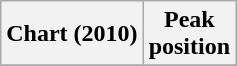<table class="wikitable plainrowheaders">
<tr>
<th>Chart (2010)</th>
<th>Peak<br>position</th>
</tr>
<tr>
</tr>
</table>
